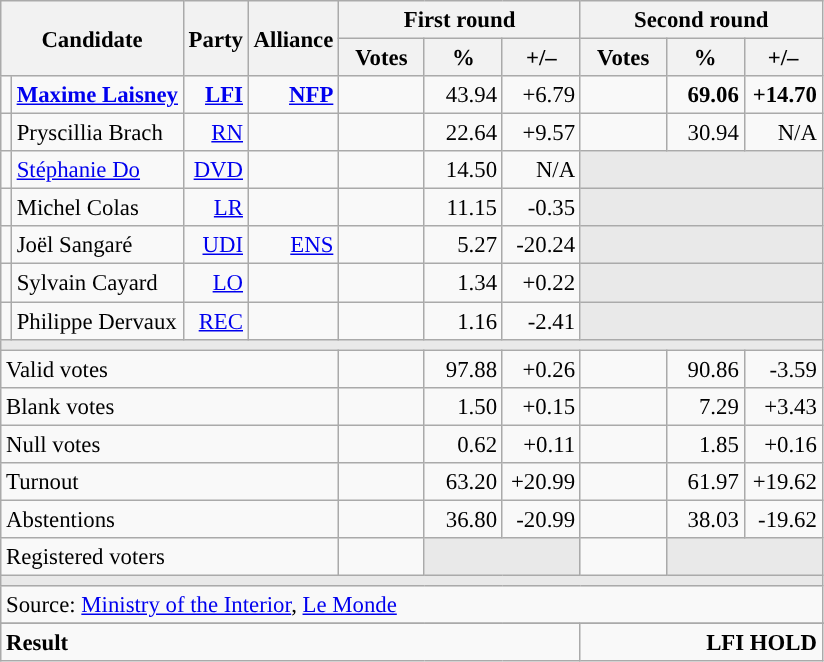<table class="wikitable" style="text-align:right;font-size:95%;">
<tr>
<th rowspan="2" colspan="2">Candidate</th>
<th rowspan="2">Party</th>
<th rowspan="2">Alliance</th>
<th colspan="3">First round</th>
<th colspan="3">Second round</th>
</tr>
<tr>
<th style="width:50px;">Votes</th>
<th style="width:45px;">%</th>
<th style="width:45px;">+/–</th>
<th style="width:50px;">Votes</th>
<th style="width:45px;">%</th>
<th style="width:45px;">+/–</th>
</tr>
<tr>
<td style="color:inherit;background:"></td>
<td style="text-align:left;"><strong><a href='#'>Maxime Laisney</a></strong></td>
<td><a href='#'><strong>LFI</strong></a></td>
<td><a href='#'><strong>NFP</strong></a></td>
<td></td>
<td>43.94</td>
<td>+6.79</td>
<td><strong></strong></td>
<td><strong>69.06</strong></td>
<td><strong>+14.70</strong></td>
</tr>
<tr>
<td style="color:inherit;background:"></td>
<td style="text-align:left;">Pryscillia Brach</td>
<td><a href='#'>RN</a></td>
<td></td>
<td></td>
<td>22.64</td>
<td>+9.57</td>
<td></td>
<td>30.94</td>
<td>N/A</td>
</tr>
<tr>
<td style="color:inherit;background:"></td>
<td style="text-align:left;"><a href='#'>Stéphanie Do</a></td>
<td><a href='#'>DVD</a></td>
<td></td>
<td></td>
<td>14.50</td>
<td>N/A</td>
<td colspan="3" style="background:#E9E9E9;"></td>
</tr>
<tr>
<td style="color:inherit;background:"></td>
<td style="text-align:left;">Michel Colas</td>
<td><a href='#'>LR</a></td>
<td></td>
<td></td>
<td>11.15</td>
<td>-0.35</td>
<td colspan="3" style="background:#E9E9E9;"></td>
</tr>
<tr>
<td style="color:inherit;background:"></td>
<td style="text-align:left;">Joël Sangaré</td>
<td><a href='#'>UDI</a></td>
<td><a href='#'>ENS</a></td>
<td></td>
<td>5.27</td>
<td>-20.24</td>
<td colspan="3" style="background:#E9E9E9;"></td>
</tr>
<tr>
<td style="color:inherit;background:"></td>
<td style="text-align:left;">Sylvain Cayard</td>
<td><a href='#'>LO</a></td>
<td></td>
<td></td>
<td>1.34</td>
<td>+0.22</td>
<td colspan="3" style="background:#E9E9E9;"></td>
</tr>
<tr>
<td style="color:inherit;background:"></td>
<td style="text-align:left;">Philippe Dervaux</td>
<td><a href='#'>REC</a></td>
<td></td>
<td></td>
<td>1.16</td>
<td>-2.41</td>
<td colspan="3" style="background:#E9E9E9;"></td>
</tr>
<tr>
<td colspan="10" style="background:#E9E9E9;"></td>
</tr>
<tr>
<td colspan="4" style="text-align:left;">Valid votes</td>
<td></td>
<td>97.88</td>
<td>+0.26</td>
<td></td>
<td>90.86</td>
<td>-3.59</td>
</tr>
<tr>
<td colspan="4" style="text-align:left;">Blank votes</td>
<td></td>
<td>1.50</td>
<td>+0.15</td>
<td></td>
<td>7.29</td>
<td>+3.43</td>
</tr>
<tr>
<td colspan="4" style="text-align:left;">Null votes</td>
<td></td>
<td>0.62</td>
<td>+0.11</td>
<td></td>
<td>1.85</td>
<td>+0.16</td>
</tr>
<tr>
<td colspan="4" style="text-align:left;">Turnout</td>
<td></td>
<td>63.20</td>
<td>+20.99</td>
<td></td>
<td>61.97</td>
<td>+19.62</td>
</tr>
<tr>
<td colspan="4" style="text-align:left;">Abstentions</td>
<td></td>
<td>36.80</td>
<td>-20.99</td>
<td></td>
<td>38.03</td>
<td>-19.62</td>
</tr>
<tr>
<td colspan="4" style="text-align:left;">Registered voters</td>
<td></td>
<td colspan="2" style="background:#E9E9E9;"></td>
<td></td>
<td colspan="2" style="background:#E9E9E9;"></td>
</tr>
<tr>
<td colspan="10" style="background:#E9E9E9;"></td>
</tr>
<tr>
<td colspan="10" style="text-align:left;">Source: <a href='#'>Ministry of the Interior</a>, <a href='#'>Le Monde</a></td>
</tr>
<tr>
</tr>
<tr style="font-weight:bold">
<td colspan="7" style="text-align:left;">Result</td>
<td colspan="7" style="background-color:">LFI HOLD</td>
</tr>
</table>
